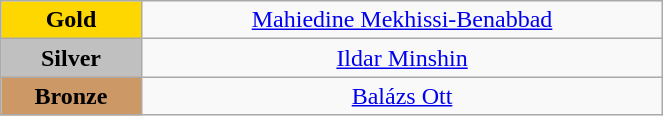<table class="wikitable" style="text-align:center; " width="35%">
<tr>
<td bgcolor="gold"><strong>Gold</strong></td>
<td><a href='#'>Mahiedine Mekhissi-Benabbad</a><br>  <small><em></em></small></td>
</tr>
<tr>
<td bgcolor="silver"><strong>Silver</strong></td>
<td><a href='#'>Ildar Minshin</a><br>  <small><em></em></small></td>
</tr>
<tr>
<td bgcolor="CC9966"><strong>Bronze</strong></td>
<td><a href='#'>Balázs Ott</a><br>  <small><em></em></small></td>
</tr>
</table>
